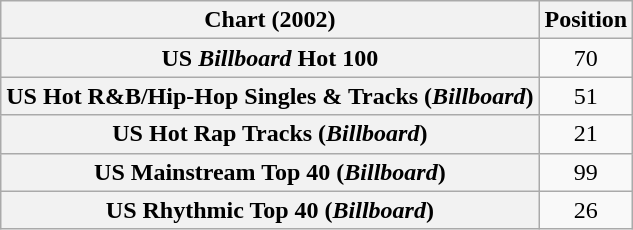<table class="wikitable sortable plainrowheaders" style="text-align:center">
<tr>
<th>Chart (2002)</th>
<th>Position</th>
</tr>
<tr>
<th scope="row">US <em>Billboard</em> Hot 100</th>
<td>70</td>
</tr>
<tr>
<th scope="row">US Hot R&B/Hip-Hop Singles & Tracks (<em>Billboard</em>)</th>
<td>51</td>
</tr>
<tr>
<th scope="row">US Hot Rap Tracks (<em>Billboard</em>)</th>
<td>21</td>
</tr>
<tr>
<th scope="row">US Mainstream Top 40 (<em>Billboard</em>)</th>
<td>99</td>
</tr>
<tr>
<th scope="row">US Rhythmic Top 40 (<em>Billboard</em>)</th>
<td>26</td>
</tr>
</table>
